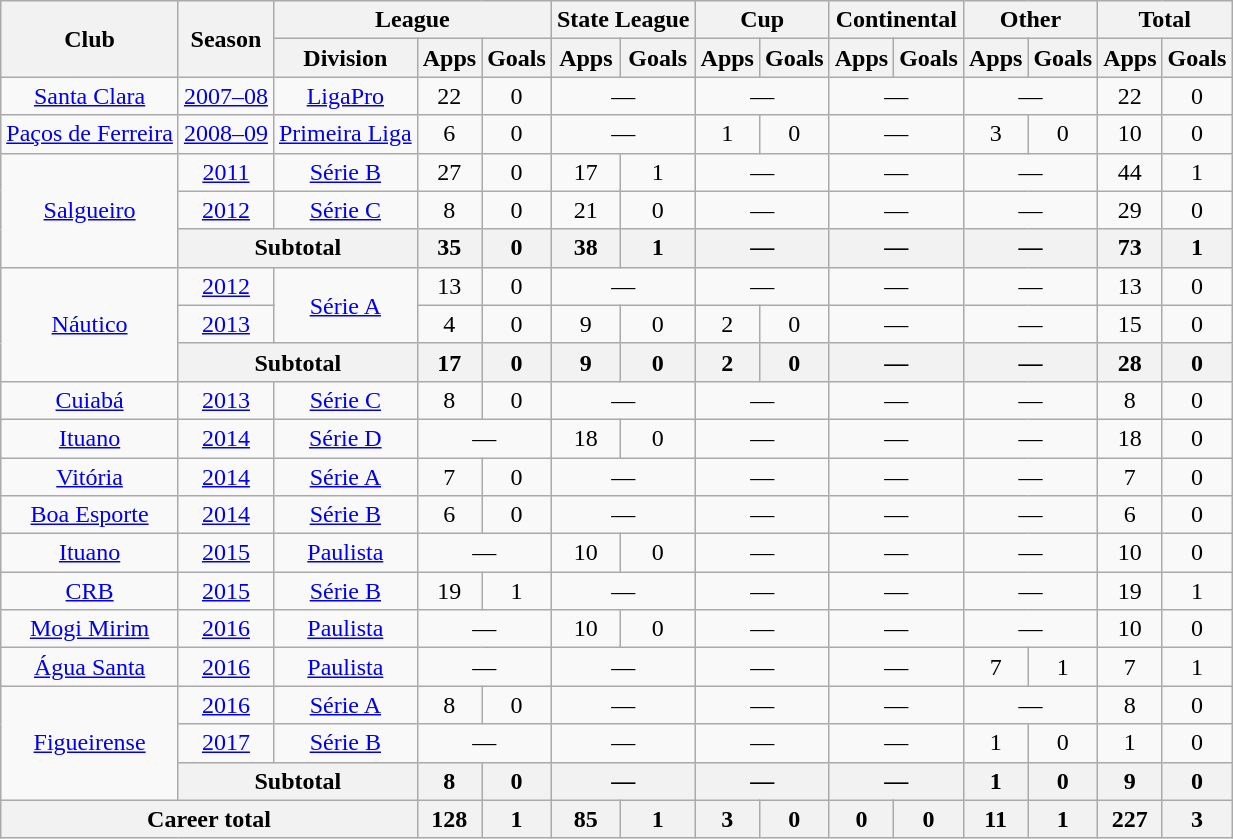<table class="wikitable" style="text-align: center;">
<tr>
<th rowspan="2">Club</th>
<th rowspan="2">Season</th>
<th colspan="3">League</th>
<th colspan="2">State League</th>
<th colspan="2">Cup</th>
<th colspan="2">Continental</th>
<th colspan="2">Other</th>
<th colspan="2">Total</th>
</tr>
<tr>
<th>Division</th>
<th>Apps</th>
<th>Goals</th>
<th>Apps</th>
<th>Goals</th>
<th>Apps</th>
<th>Goals</th>
<th>Apps</th>
<th>Goals</th>
<th>Apps</th>
<th>Goals</th>
<th>Apps</th>
<th>Goals</th>
</tr>
<tr>
<td align="center"><a href='#'>Santa Clara</a></td>
<td><a href='#'>2007–08</a></td>
<td><a href='#'>LigaPro</a></td>
<td>22</td>
<td>0</td>
<td colspan="2">—</td>
<td colspan="2">—</td>
<td colspan="2">—</td>
<td colspan="2">—</td>
<td>22</td>
<td>0</td>
</tr>
<tr>
<td align="center"><a href='#'>Paços de Ferreira</a></td>
<td><a href='#'>2008–09</a></td>
<td><a href='#'>Primeira Liga</a></td>
<td>6</td>
<td>0</td>
<td colspan="2">—</td>
<td>1</td>
<td>0</td>
<td colspan="2">—</td>
<td>3</td>
<td>0</td>
<td>10</td>
<td>0</td>
</tr>
<tr>
<td rowspan=3 align="center"><a href='#'>Salgueiro</a></td>
<td><a href='#'>2011</a></td>
<td><a href='#'>Série B</a></td>
<td>27</td>
<td>0</td>
<td>17</td>
<td>1</td>
<td colspan="2">—</td>
<td colspan="2">—</td>
<td colspan="2">—</td>
<td>44</td>
<td>1</td>
</tr>
<tr>
<td><a href='#'>2012</a></td>
<td><a href='#'>Série C</a></td>
<td>8</td>
<td>0</td>
<td>21</td>
<td>0</td>
<td colspan="2">—</td>
<td colspan="2">—</td>
<td colspan="2">—</td>
<td>29</td>
<td>0</td>
</tr>
<tr>
<th colspan="2">Subtotal</th>
<th>35</th>
<th>0</th>
<th>38</th>
<th>1</th>
<th colspan="2">—</th>
<th colspan="2">—</th>
<th colspan="2">—</th>
<th>73</th>
<th>1</th>
</tr>
<tr>
<td rowspan=3 align="center"><a href='#'>Náutico</a></td>
<td><a href='#'>2012</a></td>
<td rowspan=2><a href='#'>Série A</a></td>
<td>13</td>
<td>0</td>
<td colspan="2">—</td>
<td colspan="2">—</td>
<td colspan="2">—</td>
<td colspan="2">—</td>
<td>13</td>
<td>0</td>
</tr>
<tr>
<td><a href='#'>2013</a></td>
<td>4</td>
<td>0</td>
<td>9</td>
<td>0</td>
<td>2</td>
<td>0</td>
<td colspan="2">—</td>
<td colspan="2">—</td>
<td>15</td>
<td>0</td>
</tr>
<tr>
<th colspan="2">Subtotal</th>
<th>17</th>
<th>0</th>
<th>9</th>
<th>0</th>
<th>2</th>
<th>0</th>
<th colspan="2">—</th>
<th colspan="2">—</th>
<th>28</th>
<th>0</th>
</tr>
<tr>
<td align="center"><a href='#'>Cuiabá</a></td>
<td><a href='#'>2013</a></td>
<td><a href='#'>Série C</a></td>
<td>8</td>
<td>0</td>
<td colspan="2">—</td>
<td colspan="2">—</td>
<td colspan="2">—</td>
<td colspan="2">—</td>
<td>8</td>
<td>0</td>
</tr>
<tr>
<td align="center"><a href='#'>Ituano</a></td>
<td><a href='#'>2014</a></td>
<td><a href='#'>Série D</a></td>
<td colspan="2">—</td>
<td>18</td>
<td>0</td>
<td colspan="2">—</td>
<td colspan="2">—</td>
<td colspan="2">—</td>
<td>18</td>
<td>0</td>
</tr>
<tr>
<td align="center"><a href='#'>Vitória</a></td>
<td><a href='#'>2014</a></td>
<td><a href='#'>Série A</a></td>
<td>7</td>
<td>0</td>
<td colspan="2">—</td>
<td colspan="2">—</td>
<td colspan="2">—</td>
<td colspan="2">—</td>
<td>7</td>
<td>0</td>
</tr>
<tr>
<td align="center"><a href='#'>Boa Esporte</a></td>
<td><a href='#'>2014</a></td>
<td><a href='#'>Série B</a></td>
<td>6</td>
<td>0</td>
<td colspan="2">—</td>
<td colspan="2">—</td>
<td colspan="2">—</td>
<td colspan="2">—</td>
<td>6</td>
<td>0</td>
</tr>
<tr>
<td align="center"><a href='#'>Ituano</a></td>
<td><a href='#'>2015</a></td>
<td><a href='#'>Paulista</a></td>
<td colspan="2">—</td>
<td>10</td>
<td>0</td>
<td colspan="2">—</td>
<td colspan="2">—</td>
<td colspan="2">—</td>
<td>10</td>
<td>0</td>
</tr>
<tr>
<td align="center"><a href='#'>CRB</a></td>
<td><a href='#'>2015</a></td>
<td><a href='#'>Série B</a></td>
<td>19</td>
<td>1</td>
<td colspan="2">—</td>
<td colspan="2">—</td>
<td colspan="2">—</td>
<td colspan="2">—</td>
<td>19</td>
<td>1</td>
</tr>
<tr>
<td align="center"><a href='#'>Mogi Mirim</a></td>
<td><a href='#'>2016</a></td>
<td><a href='#'>Paulista</a></td>
<td colspan="2">—</td>
<td>10</td>
<td>0</td>
<td colspan="2">—</td>
<td colspan="2">—</td>
<td colspan="2">—</td>
<td>10</td>
<td>0</td>
</tr>
<tr>
<td align="center"><a href='#'>Água Santa</a></td>
<td><a href='#'>2016</a></td>
<td><a href='#'>Paulista</a></td>
<td colspan="2">—</td>
<td colspan="2">—</td>
<td colspan="2">—</td>
<td colspan="2">—</td>
<td>7</td>
<td>1</td>
<td>7</td>
<td>1</td>
</tr>
<tr>
<td rowspan=3 align="center"><a href='#'>Figueirense</a></td>
<td><a href='#'>2016</a></td>
<td><a href='#'>Série A</a></td>
<td>8</td>
<td>0</td>
<td colspan="2">—</td>
<td colspan="2">—</td>
<td colspan="2">—</td>
<td colspan="2">—</td>
<td>8</td>
<td>0</td>
</tr>
<tr>
<td><a href='#'>2017</a></td>
<td><a href='#'>Série B</a></td>
<td colspan="2">—</td>
<td colspan="2">—</td>
<td colspan="2">—</td>
<td colspan="2">—</td>
<td>1</td>
<td>0</td>
<td>1</td>
<td>0</td>
</tr>
<tr>
<th colspan="2">Subtotal</th>
<th>8</th>
<th>0</th>
<th colspan="2">—</th>
<th colspan="2">—</th>
<th colspan="2">—</th>
<th>1</th>
<th>0</th>
<th>9</th>
<th>0</th>
</tr>
<tr>
<th colspan="3"><strong>Career total</strong></th>
<th>128</th>
<th>1</th>
<th>85</th>
<th>1</th>
<th>3</th>
<th>0</th>
<th>0</th>
<th>0</th>
<th>11</th>
<th>1</th>
<th>227</th>
<th>3</th>
</tr>
</table>
